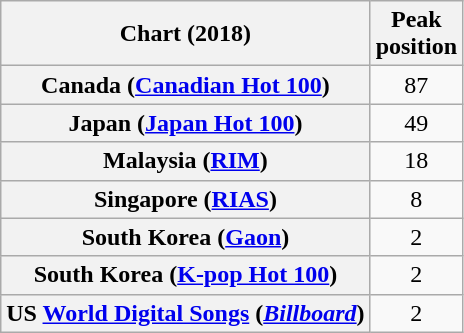<table class="wikitable sortable plainrowheaders" style="text-align:center">
<tr>
<th scope="col">Chart (2018)</th>
<th scope="col">Peak<br> position</th>
</tr>
<tr>
<th scope="row">Canada (<a href='#'>Canadian Hot 100</a>)</th>
<td>87</td>
</tr>
<tr>
<th scope="row">Japan (<a href='#'>Japan Hot 100</a>)</th>
<td>49</td>
</tr>
<tr>
<th scope="row">Malaysia (<a href='#'>RIM</a>)</th>
<td>18</td>
</tr>
<tr>
<th scope="row">Singapore (<a href='#'>RIAS</a>)</th>
<td>8</td>
</tr>
<tr>
<th scope="row">South Korea (<a href='#'>Gaon</a>)</th>
<td>2</td>
</tr>
<tr>
<th scope="row">South Korea (<a href='#'>K-pop Hot 100</a>)</th>
<td>2</td>
</tr>
<tr>
<th scope="row">US <a href='#'>World Digital Songs</a> (<a href='#'><em>Billboard</em></a>)</th>
<td>2</td>
</tr>
</table>
